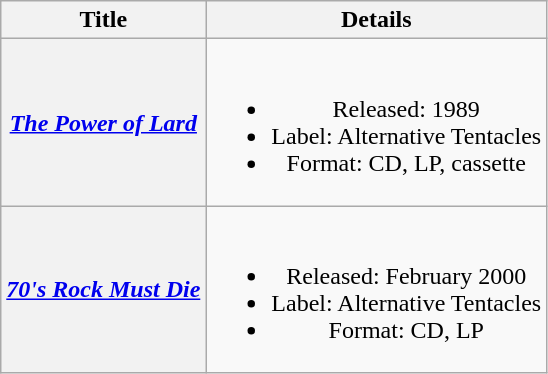<table class="wikitable plainrowheaders" style="text-align:center;">
<tr>
<th>Title</th>
<th>Details</th>
</tr>
<tr>
<th scope="row"><em><a href='#'>The Power of Lard</a></em></th>
<td><br><ul><li>Released: 1989</li><li>Label: Alternative Tentacles</li><li>Format: CD, LP, cassette</li></ul></td>
</tr>
<tr>
<th scope="row"><em><a href='#'>70's Rock Must Die</a></em></th>
<td><br><ul><li>Released: February 2000</li><li>Label: Alternative Tentacles</li><li>Format: CD, LP</li></ul></td>
</tr>
</table>
